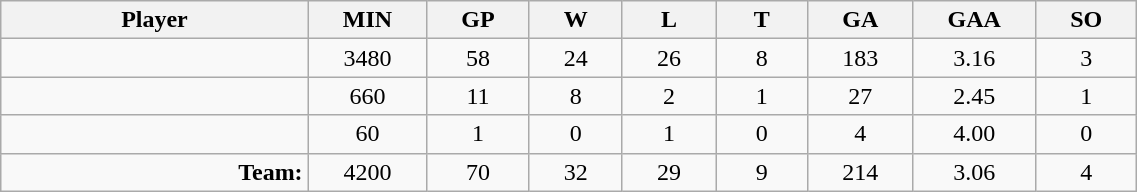<table class="wikitable sortable" width="60%">
<tr>
<th bgcolor="#DDDDFF" width="10%">Player</th>
<th width="3%" bgcolor="#DDDDFF" title="Minutes played">MIN</th>
<th width="3%" bgcolor="#DDDDFF" title="Games played in">GP</th>
<th width="3%" bgcolor="#DDDDFF" title="Wins">W</th>
<th width="3%" bgcolor="#DDDDFF"title="Losses">L</th>
<th width="3%" bgcolor="#DDDDFF" title="Ties">T</th>
<th width="3%" bgcolor="#DDDDFF" title="Goals against">GA</th>
<th width="3%" bgcolor="#DDDDFF" title="Goals against average">GAA</th>
<th width="3%" bgcolor="#DDDDFF"title="Shut-outs">SO</th>
</tr>
<tr align="center">
<td align="right"></td>
<td>3480</td>
<td>58</td>
<td>24</td>
<td>26</td>
<td>8</td>
<td>183</td>
<td>3.16</td>
<td>3</td>
</tr>
<tr align="center">
<td align="right"></td>
<td>660</td>
<td>11</td>
<td>8</td>
<td>2</td>
<td>1</td>
<td>27</td>
<td>2.45</td>
<td>1</td>
</tr>
<tr align="center">
<td align="right"></td>
<td>60</td>
<td>1</td>
<td>0</td>
<td>1</td>
<td>0</td>
<td>4</td>
<td>4.00</td>
<td>0</td>
</tr>
<tr align="center">
<td align="right"><strong>Team:</strong></td>
<td>4200</td>
<td>70</td>
<td>32</td>
<td>29</td>
<td>9</td>
<td>214</td>
<td>3.06</td>
<td>4</td>
</tr>
</table>
